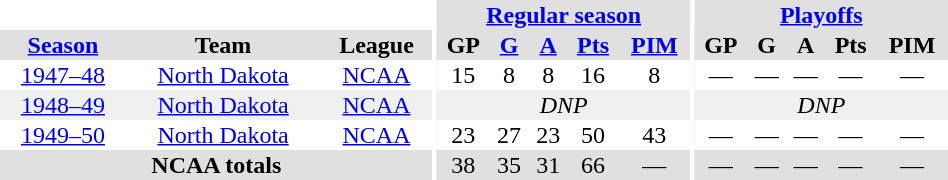<table border="0" cellpadding="1" cellspacing="0" style="text-align:center; width:50%">
<tr bgcolor="#e0e0e0">
<th colspan="3" bgcolor="#ffffff"></th>
<th rowspan="99" bgcolor="#ffffff"></th>
<th colspan="5"><a href='#'>Regular season</a></th>
<th rowspan="99" bgcolor="#ffffff"></th>
<th colspan="5"><a href='#'>Playoffs</a></th>
</tr>
<tr bgcolor="#e0e0e0">
<th><a href='#'>Season</a></th>
<th>Team</th>
<th>League</th>
<th>GP</th>
<th><a href='#'>G</a></th>
<th><a href='#'>A</a></th>
<th><a href='#'>Pts</a></th>
<th><a href='#'>PIM</a></th>
<th>GP</th>
<th>G</th>
<th>A</th>
<th>Pts</th>
<th>PIM</th>
</tr>
<tr>
<td><a href='#'>1947–48</a></td>
<td><a href='#'>North Dakota</a></td>
<td><a href='#'>NCAA</a></td>
<td>15</td>
<td>8</td>
<td>8</td>
<td>16</td>
<td>8</td>
<td>—</td>
<td>—</td>
<td>—</td>
<td>—</td>
<td>—</td>
</tr>
<tr bgcolor="#f0f0f0">
<td><a href='#'>1948–49</a></td>
<td><a href='#'>North Dakota</a></td>
<td><a href='#'>NCAA</a></td>
<td colspan=5><em>DNP</em></td>
<td colspan=5><em>DNP</em></td>
</tr>
<tr>
<td><a href='#'>1949–50</a></td>
<td><a href='#'>North Dakota</a></td>
<td><a href='#'>NCAA</a></td>
<td>23</td>
<td>27</td>
<td>23</td>
<td>50</td>
<td>43</td>
<td>—</td>
<td>—</td>
<td>—</td>
<td>—</td>
<td>—</td>
</tr>
<tr>
</tr>
<tr bgcolor="#e0e0e0">
<th colspan="3">NCAA totals</th>
<td>38</td>
<td>35</td>
<td>31</td>
<td>66</td>
<td>—</td>
<td>—</td>
<td>—</td>
<td>—</td>
<td>—</td>
<td>—</td>
</tr>
</table>
